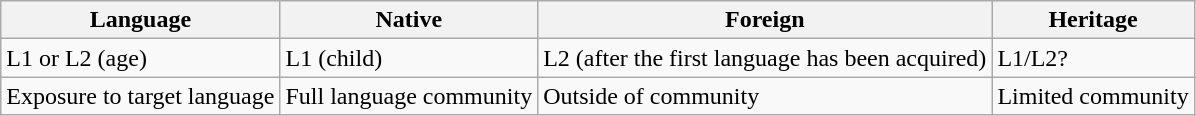<table class="wikitable">
<tr>
<th>Language</th>
<th>Native</th>
<th>Foreign</th>
<th>Heritage</th>
</tr>
<tr>
<td>L1 or L2 (age)</td>
<td>L1 (child)</td>
<td>L2 (after the first language has been acquired)</td>
<td>L1/L2?</td>
</tr>
<tr>
<td>Exposure to target language</td>
<td>Full language community</td>
<td>Outside of community</td>
<td>Limited community</td>
</tr>
</table>
